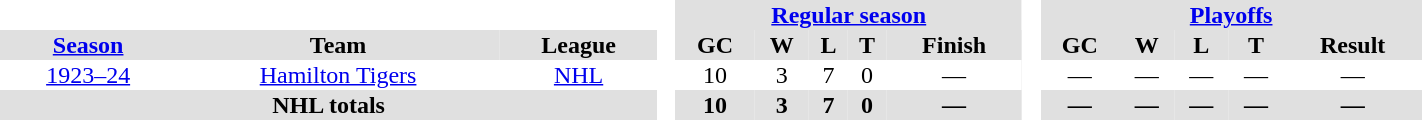<table BORDER="0" CELLPADDING="1" CELLSPACING="0" width="75%" style="text-align:center">
<tr bgcolor="#e0e0e0">
<th colspan="3" bgcolor="#ffffff"> </th>
<th rowspan="99" bgcolor="#ffffff"> </th>
<th colspan="5"><a href='#'>Regular season</a></th>
<th rowspan="99" bgcolor="#ffffff"> </th>
<th colspan="5"><a href='#'>Playoffs</a></th>
</tr>
<tr bgcolor="#e0e0e0">
<th><a href='#'>Season</a></th>
<th>Team</th>
<th>League</th>
<th>GC</th>
<th>W</th>
<th>L</th>
<th>T</th>
<th>Finish</th>
<th>GC</th>
<th>W</th>
<th>L</th>
<th>T</th>
<th>Result</th>
</tr>
<tr>
<td><a href='#'>1923–24</a></td>
<td><a href='#'>Hamilton Tigers</a></td>
<td><a href='#'>NHL</a></td>
<td>10</td>
<td>3</td>
<td>7</td>
<td>0</td>
<td>—</td>
<td>—</td>
<td>—</td>
<td>—</td>
<td>—</td>
<td>—</td>
</tr>
<tr bgcolor="#e0e0e0">
<th colspan="3">NHL totals</th>
<th>10</th>
<th>3</th>
<th>7</th>
<th>0</th>
<th>—</th>
<th>—</th>
<th>—</th>
<th>—</th>
<th>—</th>
<th>—</th>
</tr>
</table>
